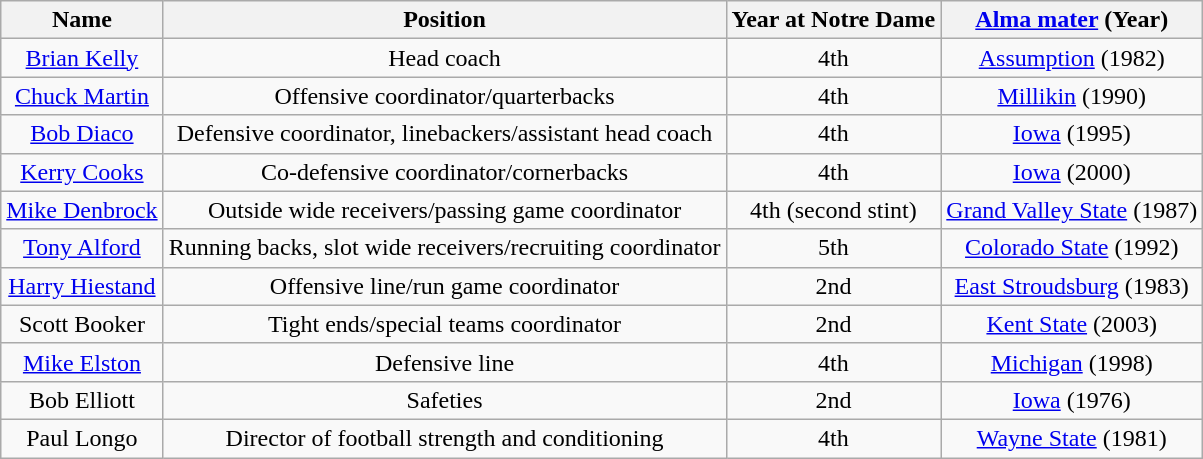<table class="wikitable">
<tr>
<th>Name</th>
<th>Position</th>
<th>Year at Notre Dame</th>
<th><a href='#'>Alma mater</a> (Year)</th>
</tr>
<tr style="text-align:center;">
<td><a href='#'>Brian Kelly</a></td>
<td>Head coach</td>
<td>4th</td>
<td><a href='#'>Assumption</a> (1982)</td>
</tr>
<tr style="text-align:center;">
<td><a href='#'>Chuck Martin</a></td>
<td>Offensive coordinator/quarterbacks</td>
<td>4th</td>
<td><a href='#'>Millikin</a> (1990)</td>
</tr>
<tr style="text-align:center;">
<td><a href='#'>Bob Diaco</a></td>
<td>Defensive coordinator, linebackers/assistant head coach</td>
<td>4th</td>
<td><a href='#'>Iowa</a> (1995)</td>
</tr>
<tr style="text-align:center;">
<td><a href='#'>Kerry Cooks</a></td>
<td>Co-defensive coordinator/cornerbacks</td>
<td>4th</td>
<td><a href='#'>Iowa</a> (2000)</td>
</tr>
<tr style="text-align:center;">
<td><a href='#'>Mike Denbrock</a></td>
<td>Outside wide receivers/passing game coordinator</td>
<td>4th (second stint)</td>
<td><a href='#'>Grand Valley State</a> (1987)</td>
</tr>
<tr style="text-align:center;">
<td><a href='#'>Tony Alford</a></td>
<td>Running backs, slot wide receivers/recruiting coordinator</td>
<td>5th</td>
<td><a href='#'>Colorado State</a> (1992)</td>
</tr>
<tr style="text-align:center;">
<td><a href='#'>Harry Hiestand</a></td>
<td>Offensive line/run game coordinator</td>
<td>2nd</td>
<td><a href='#'>East Stroudsburg</a> (1983)</td>
</tr>
<tr style="text-align:center;">
<td>Scott Booker</td>
<td>Tight ends/special teams coordinator</td>
<td>2nd</td>
<td><a href='#'>Kent State</a> (2003)</td>
</tr>
<tr style="text-align:center;">
<td><a href='#'>Mike Elston</a></td>
<td>Defensive line</td>
<td>4th</td>
<td><a href='#'>Michigan</a> (1998)</td>
</tr>
<tr style="text-align:center;">
<td>Bob Elliott</td>
<td>Safeties</td>
<td>2nd</td>
<td><a href='#'>Iowa</a> (1976)</td>
</tr>
<tr style="text-align:center;">
<td>Paul Longo</td>
<td>Director of football strength and conditioning</td>
<td>4th</td>
<td><a href='#'>Wayne State</a> (1981)</td>
</tr>
</table>
